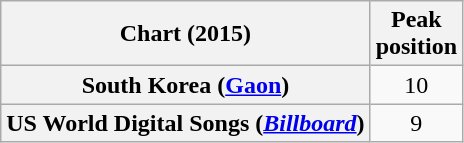<table class="wikitable plainrowheaders" style="text-align:center">
<tr>
<th scope="col">Chart (2015)</th>
<th scope="col">Peak<br>position</th>
</tr>
<tr>
<th scope="row">South Korea (<a href='#'>Gaon</a>)</th>
<td>10</td>
</tr>
<tr>
<th scope="row">US World Digital Songs (<a href='#'><em>Billboard</em></a>)</th>
<td>9</td>
</tr>
</table>
